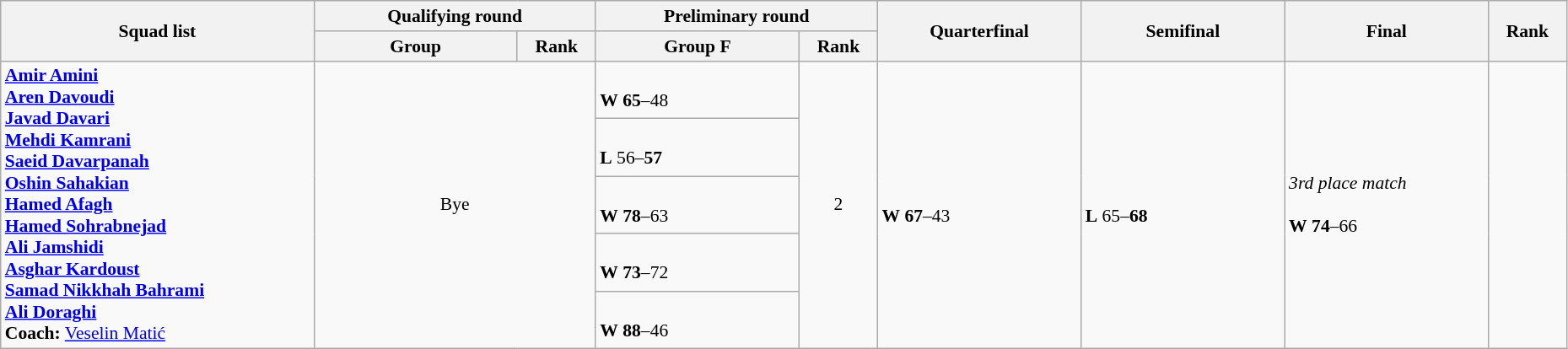<table class="wikitable" width="98%" style="text-align:left; font-size:90%">
<tr>
<th rowspan="2" width="20%">Squad list</th>
<th colspan="2">Qualifying round</th>
<th colspan="2">Preliminary round</th>
<th rowspan="2" width="13%">Quarterfinal</th>
<th rowspan="2" width="13%">Semifinal</th>
<th rowspan="2" width="13%">Final</th>
<th rowspan="2" width="5%">Rank</th>
</tr>
<tr>
<th width="13%">Group</th>
<th width="5%">Rank</th>
<th width="13%">Group F</th>
<th width="5%">Rank</th>
</tr>
<tr>
<td rowspan="5"><strong><a href='#'>Amir Amini</a><br><a href='#'>Aren Davoudi</a><br><a href='#'>Javad Davari</a><br><a href='#'>Mehdi Kamrani</a><br><a href='#'>Saeid Davarpanah</a><br><a href='#'>Oshin Sahakian</a><br><a href='#'>Hamed Afagh</a><br><a href='#'>Hamed Sohrabnejad</a><br><a href='#'>Ali Jamshidi</a><br><a href='#'>Asghar Kardoust</a><br><a href='#'>Samad Nikkhah Bahrami</a><br><a href='#'>Ali Doraghi</a><br>Coach:</strong>  <a href='#'>Veselin Matić</a></td>
<td rowspan="5" align="center"  colspan="2">Bye</td>
<td><br><strong>W</strong> <strong>65</strong>–48</td>
<td rowspan="5" align=center>2 <strong></strong></td>
<td rowspan="5"><br><strong>W</strong> <strong>67</strong>–43</td>
<td rowspan="5"><br><strong>L</strong> 65–<strong>68</strong></td>
<td rowspan="5"><em>3rd place match</em><br><br><strong>W</strong> <strong>74</strong>–66</td>
<td rowspan="5" align="center"></td>
</tr>
<tr>
<td><br><strong>L</strong> 56–<strong>57</strong></td>
</tr>
<tr>
<td><br><strong>W</strong> <strong>78</strong>–63</td>
</tr>
<tr>
<td><br><strong>W</strong> <strong>73</strong>–72</td>
</tr>
<tr>
<td><br><strong>W</strong> <strong>88</strong>–46</td>
</tr>
</table>
